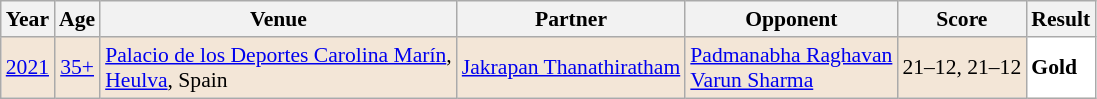<table class="sortable wikitable" style="font-size: 90%;">
<tr>
<th>Year</th>
<th>Age</th>
<th>Venue</th>
<th>Partner</th>
<th>Opponent</th>
<th>Score</th>
<th>Result</th>
</tr>
<tr style="background:#F3E6D7">
<td align="center"><a href='#'>2021</a></td>
<td align="center"><a href='#'>35+</a></td>
<td align="left"><a href='#'>Palacio de los Deportes Carolina Marín</a>,<br><a href='#'>Heulva</a>, Spain</td>
<td align="left"> <a href='#'>Jakrapan Thanathiratham</a></td>
<td align="left"> <a href='#'>Padmanabha Raghavan</a><br> <a href='#'>Varun Sharma</a></td>
<td align="left">21–12, 21–12</td>
<td style="text-align:left; background:white"> <strong>Gold</strong></td>
</tr>
</table>
